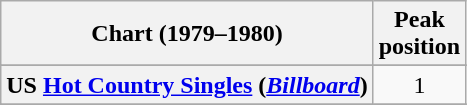<table class="wikitable sortable plainrowheaders">
<tr>
<th>Chart (1979–1980)</th>
<th>Peak<br>position</th>
</tr>
<tr>
</tr>
<tr>
</tr>
<tr>
</tr>
<tr>
<th scope="row">US <a href='#'>Hot Country Singles</a> (<em><a href='#'>Billboard</a></em>)</th>
<td align="center">1</td>
</tr>
<tr>
</tr>
<tr>
</tr>
</table>
